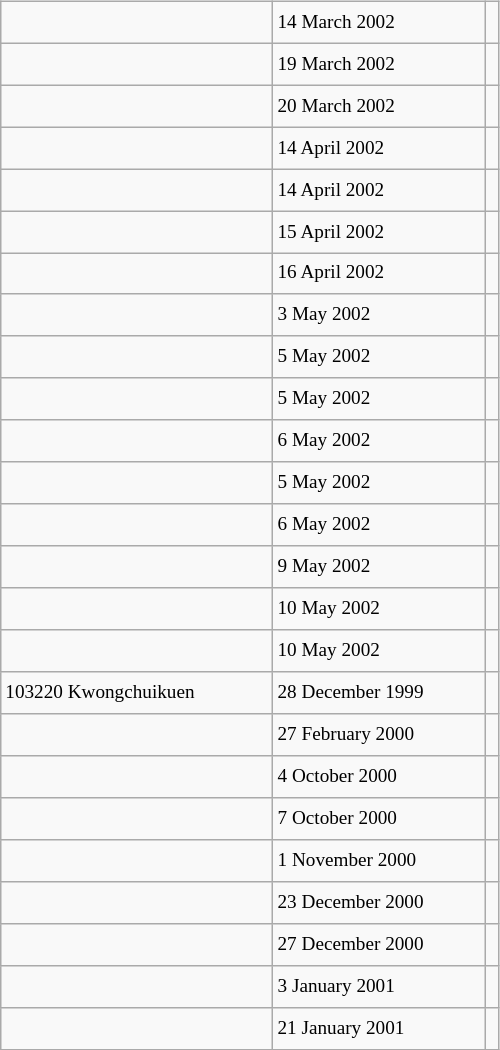<table class="wikitable" style="font-size: 80%; float: left; width: 26em; margin-right: 1em; height: 700px">
<tr>
<td></td>
<td>14 March 2002</td>
<td></td>
</tr>
<tr>
<td></td>
<td>19 March 2002</td>
<td></td>
</tr>
<tr>
<td></td>
<td>20 March 2002</td>
<td></td>
</tr>
<tr>
<td></td>
<td>14 April 2002</td>
<td></td>
</tr>
<tr>
<td></td>
<td>14 April 2002</td>
<td></td>
</tr>
<tr>
<td></td>
<td>15 April 2002</td>
<td></td>
</tr>
<tr>
<td></td>
<td>16 April 2002</td>
<td></td>
</tr>
<tr>
<td></td>
<td>3 May 2002</td>
<td></td>
</tr>
<tr>
<td></td>
<td>5 May 2002</td>
<td></td>
</tr>
<tr>
<td></td>
<td>5 May 2002</td>
<td></td>
</tr>
<tr>
<td></td>
<td>6 May 2002</td>
<td></td>
</tr>
<tr>
<td></td>
<td>5 May 2002</td>
<td></td>
</tr>
<tr>
<td></td>
<td>6 May 2002</td>
<td></td>
</tr>
<tr>
<td></td>
<td>9 May 2002</td>
<td></td>
</tr>
<tr>
<td></td>
<td>10 May 2002</td>
<td></td>
</tr>
<tr>
<td></td>
<td>10 May 2002</td>
<td></td>
</tr>
<tr>
<td>103220 Kwongchuikuen</td>
<td>28 December 1999</td>
<td></td>
</tr>
<tr>
<td></td>
<td>27 February 2000</td>
<td></td>
</tr>
<tr>
<td></td>
<td>4 October 2000</td>
<td></td>
</tr>
<tr>
<td></td>
<td>7 October 2000</td>
<td></td>
</tr>
<tr>
<td></td>
<td>1 November 2000</td>
<td></td>
</tr>
<tr>
<td></td>
<td>23 December 2000</td>
<td></td>
</tr>
<tr>
<td></td>
<td>27 December 2000</td>
<td></td>
</tr>
<tr>
<td></td>
<td>3 January 2001</td>
<td></td>
</tr>
<tr>
<td></td>
<td>21 January 2001</td>
<td></td>
</tr>
</table>
